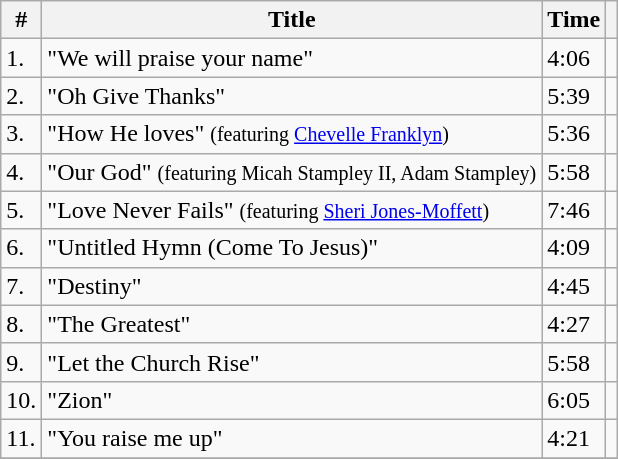<table class="wikitable">
<tr>
<th>#</th>
<th>Title</th>
<th>Time</th>
<th></th>
</tr>
<tr>
<td>1.</td>
<td>"We will praise your name"</td>
<td>4:06</td>
<td></td>
</tr>
<tr>
<td>2.</td>
<td>"Oh Give Thanks"</td>
<td>5:39</td>
<td></td>
</tr>
<tr>
<td>3.</td>
<td>"How He loves" <small>(featuring <a href='#'>Chevelle Franklyn</a>)</small></td>
<td>5:36</td>
<td></td>
</tr>
<tr>
<td>4.</td>
<td>"Our God" <small>(featuring Micah Stampley II, Adam Stampley)</small></td>
<td>5:58</td>
<td></td>
</tr>
<tr>
<td>5.</td>
<td>"Love Never Fails" <small>(featuring <a href='#'>Sheri Jones-Moffett</a>)</small></td>
<td>7:46</td>
<td></td>
</tr>
<tr>
<td>6.</td>
<td>"Untitled Hymn (Come To Jesus)"</td>
<td>4:09</td>
<td></td>
</tr>
<tr>
<td>7.</td>
<td>"Destiny"</td>
<td>4:45</td>
<td></td>
</tr>
<tr>
<td>8.</td>
<td>"The Greatest"</td>
<td>4:27</td>
<td></td>
</tr>
<tr>
<td>9.</td>
<td>"Let the Church Rise"</td>
<td>5:58</td>
<td></td>
</tr>
<tr>
<td>10.</td>
<td>"Zion"</td>
<td>6:05</td>
<td></td>
</tr>
<tr>
<td>11.</td>
<td>"You raise me up"</td>
<td>4:21</td>
<td></td>
</tr>
<tr>
</tr>
</table>
